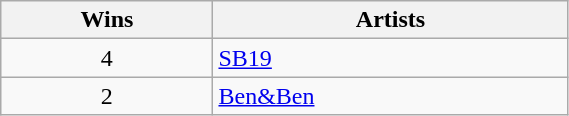<table class="wikitable"  style="width:30%;">
<tr>
<th scope="col">Wins</th>
<th scope="col">Artists</th>
</tr>
<tr>
<td align=center>4</td>
<td><a href='#'>SB19</a></td>
</tr>
<tr>
<td align=center>2</td>
<td><a href='#'>Ben&Ben</a></td>
</tr>
</table>
